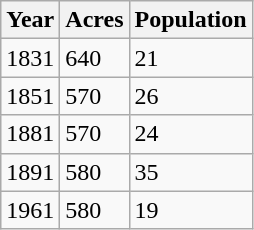<table class=wikitable>
<tr>
<th>Year</th>
<th>Acres</th>
<th>Population</th>
</tr>
<tr>
<td>1831</td>
<td>640</td>
<td>21</td>
</tr>
<tr>
<td>1851</td>
<td>570</td>
<td>26</td>
</tr>
<tr>
<td>1881</td>
<td>570</td>
<td>24</td>
</tr>
<tr>
<td>1891</td>
<td>580</td>
<td>35</td>
</tr>
<tr>
<td>1961</td>
<td>580</td>
<td>19</td>
</tr>
</table>
